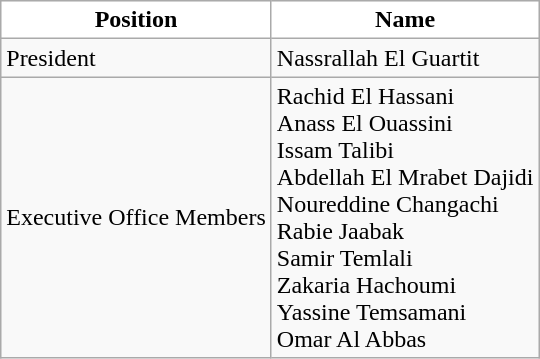<table class="wikitable">
<tr>
<th style="color:black; background:#FFFFFF;">Position</th>
<th style="color:black; background:#FFFFFF;">Name</th>
</tr>
<tr>
<td>President</td>
<td>Nassrallah El Guartit</td>
</tr>
<tr>
<td>Executive Office Members</td>
<td>Rachid El Hassani<br>Anass El Ouassini<br>Issam Talibi<br>Abdellah El Mrabet Dajidi<br>Noureddine Changachi<br>Rabie Jaabak<br>Samir Temlali<br>Zakaria Hachoumi<br>Yassine Temsamani<br>Omar Al Abbas<br></td>
</tr>
</table>
